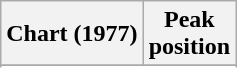<table class="wikitable sortable plainrowheaders">
<tr>
<th>Chart (1977)</th>
<th>Peak<br>position</th>
</tr>
<tr>
</tr>
<tr>
</tr>
</table>
